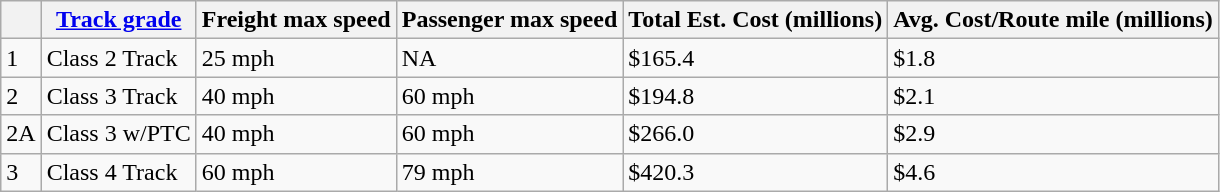<table class="wikitable">
<tr>
<th></th>
<th><a href='#'>Track grade</a></th>
<th>Freight max speed</th>
<th>Passenger max speed</th>
<th>Total Est. Cost (millions)</th>
<th>Avg. Cost/Route mile (millions)</th>
</tr>
<tr>
<td>1</td>
<td>Class 2 Track</td>
<td>25 mph</td>
<td>NA</td>
<td>$165.4</td>
<td>$1.8</td>
</tr>
<tr>
<td>2</td>
<td>Class 3 Track</td>
<td>40 mph</td>
<td>60 mph</td>
<td>$194.8</td>
<td>$2.1</td>
</tr>
<tr>
<td>2A</td>
<td>Class 3 w/PTC</td>
<td>40 mph</td>
<td>60 mph</td>
<td>$266.0</td>
<td>$2.9</td>
</tr>
<tr>
<td>3</td>
<td>Class 4 Track</td>
<td>60 mph</td>
<td>79 mph</td>
<td>$420.3</td>
<td>$4.6</td>
</tr>
</table>
